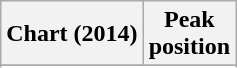<table class="wikitable sortable plainrowheaders">
<tr>
<th scope="col">Chart (2014)</th>
<th scope="col">Peak<br>position</th>
</tr>
<tr>
</tr>
<tr>
</tr>
<tr>
</tr>
<tr>
</tr>
<tr>
</tr>
<tr>
</tr>
<tr>
</tr>
<tr>
</tr>
<tr>
</tr>
<tr>
</tr>
<tr>
</tr>
<tr>
</tr>
<tr>
</tr>
<tr>
</tr>
<tr>
</tr>
</table>
